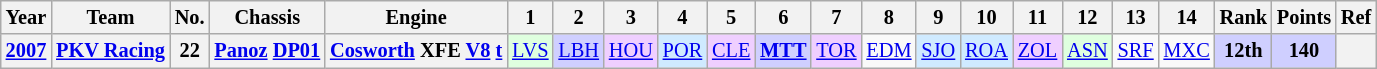<table class="wikitable" style="text-align:center; font-size:85%">
<tr>
<th>Year</th>
<th>Team</th>
<th>No.</th>
<th>Chassis</th>
<th>Engine</th>
<th>1</th>
<th>2</th>
<th>3</th>
<th>4</th>
<th>5</th>
<th>6</th>
<th>7</th>
<th>8</th>
<th>9</th>
<th>10</th>
<th>11</th>
<th>12</th>
<th>13</th>
<th>14</th>
<th>Rank</th>
<th>Points</th>
<th>Ref</th>
</tr>
<tr>
<th><a href='#'>2007</a></th>
<th nowrap><a href='#'>PKV Racing</a></th>
<th>22</th>
<th nowrap><a href='#'>Panoz</a> <a href='#'>DP01</a></th>
<th nowrap><a href='#'>Cosworth</a> XFE <a href='#'>V8</a> <a href='#'>t</a></th>
<td style="background:#DFFFDF;"><a href='#'>LVS</a><br></td>
<td style="background:#CFCFFF;"><a href='#'>LBH</a><br></td>
<td style="background:#EFCFFF;"><a href='#'>HOU</a><br></td>
<td style="background:#CFEAFF;"><a href='#'>POR</a><br></td>
<td style="background:#EFCFFF;"><a href='#'>CLE</a><br></td>
<td style="background:#CFCFFF;"><strong><a href='#'>MTT</a></strong><br></td>
<td style="background:#EFCFFF;"><a href='#'>TOR</a><br></td>
<td><a href='#'>EDM</a></td>
<td style="background:#CFEAFF;"><a href='#'>SJO</a><br></td>
<td style="background:#CFEAFF;"><a href='#'>ROA</a><br></td>
<td style="background:#EFCFFF;"><a href='#'>ZOL</a><br></td>
<td style="background:#DFFFDF;"><a href='#'>ASN</a><br></td>
<td><a href='#'>SRF</a></td>
<td><a href='#'>MXC</a></td>
<td style="background:#CFCFFF;"><strong>12th</strong></td>
<td style="background:#CFCFFF;"><strong>140</strong></td>
<th></th>
</tr>
</table>
